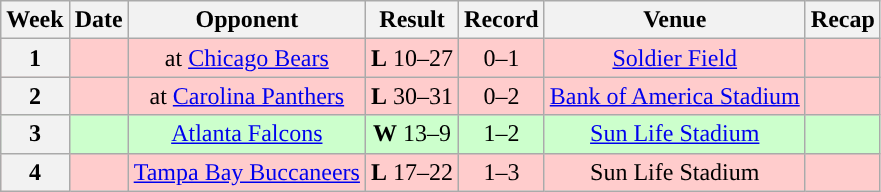<table class="wikitable" style="text-align:center">
<tr>
<th>Week</th>
<th>Date</th>
<th>Opponent</th>
<th>Result</th>
<th>Record</th>
<th>Venue</th>
<th>Recap</th>
</tr>
<tr style="background:#fcc">
<th>1</th>
<td></td>
<td>at <a href='#'>Chicago Bears</a></td>
<td><strong>L</strong> 10–27</td>
<td>0–1</td>
<td><a href='#'>Soldier Field</a></td>
<td></td>
</tr>
<tr style="background:#fcc">
<th>2</th>
<td></td>
<td>at <a href='#'>Carolina Panthers</a></td>
<td><strong>L</strong> 30–31</td>
<td>0–2</td>
<td><a href='#'>Bank of America Stadium</a></td>
<td></td>
</tr>
<tr style="background:#cfc">
<th>3</th>
<td></td>
<td><a href='#'>Atlanta Falcons</a></td>
<td><strong>W</strong> 13–9</td>
<td>1–2</td>
<td><a href='#'>Sun Life Stadium</a></td>
<td></td>
</tr>
<tr style="background:#fcc">
<th>4</th>
<td></td>
<td><a href='#'>Tampa Bay Buccaneers</a></td>
<td><strong>L</strong> 17–22</td>
<td>1–3</td>
<td>Sun Life Stadium</td>
<td></td>
</tr>
</table>
